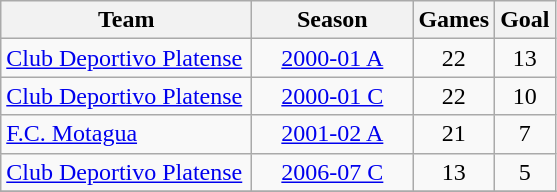<table class="wikitable" border="1">
<tr>
<th width="160">Team</th>
<th width="100">Season</th>
<th width="25">Games</th>
<th width="25">Goal</th>
</tr>
<tr>
<td width="100"><a href='#'>Club Deportivo Platense</a></td>
<td align="center"><a href='#'>2000-01 A</a></td>
<td align="center">22</td>
<td align="center">13</td>
</tr>
<tr>
<td width="100"><a href='#'>Club Deportivo Platense</a></td>
<td align="center"><a href='#'>2000-01 C</a></td>
<td align="center">22</td>
<td align="center">10</td>
</tr>
<tr>
<td width="100"><a href='#'>F.C. Motagua</a></td>
<td align="center"><a href='#'>2001-02 A</a></td>
<td align="center">21</td>
<td align="center">7</td>
</tr>
<tr>
<td width="100"><a href='#'>Club Deportivo Platense</a></td>
<td align="center"><a href='#'>2006-07 C</a></td>
<td align="center">13</td>
<td align="center">5</td>
</tr>
<tr>
</tr>
</table>
